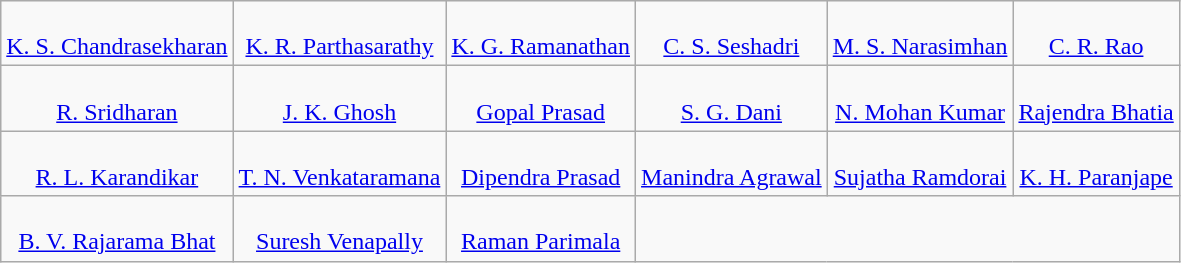<table class="wikitable" style="text-align: center;">
<tr>
<td><br><a href='#'>K. S. Chandrasekharan</a></td>
<td><br><a href='#'>K. R. Parthasarathy</a></td>
<td><br><a href='#'>K. G. Ramanathan</a></td>
<td><br><a href='#'>C. S. Seshadri</a></td>
<td><br><a href='#'>M. S. Narasimhan</a></td>
<td><br><a href='#'>C. R. Rao</a></td>
</tr>
<tr>
<td><br><a href='#'>R. Sridharan</a></td>
<td><br><a href='#'>J. K. Ghosh</a></td>
<td><br><a href='#'>Gopal Prasad</a></td>
<td><br><a href='#'>S. G. Dani</a></td>
<td><br><a href='#'>N. Mohan Kumar</a></td>
<td><br><a href='#'>Rajendra Bhatia</a></td>
</tr>
<tr>
<td><br><a href='#'>R. L. Karandikar</a></td>
<td><br><a href='#'>T. N. Venkataramana</a></td>
<td><br><a href='#'>Dipendra Prasad</a></td>
<td><br><a href='#'>Manindra Agrawal</a></td>
<td><br><a href='#'>Sujatha Ramdorai</a></td>
<td><br><a href='#'>K. H. Paranjape</a></td>
</tr>
<tr>
<td><br><a href='#'>B. V. Rajarama Bhat</a></td>
<td><br><a href='#'>Suresh Venapally</a></td>
<td><br><a href='#'>Raman Parimala</a></td>
</tr>
</table>
